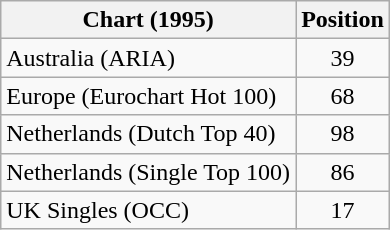<table class="wikitable sortable">
<tr>
<th>Chart (1995)</th>
<th>Position</th>
</tr>
<tr>
<td>Australia (ARIA)</td>
<td align="center">39</td>
</tr>
<tr>
<td>Europe (Eurochart Hot 100)</td>
<td align="center">68</td>
</tr>
<tr>
<td>Netherlands (Dutch Top 40)</td>
<td align="center">98</td>
</tr>
<tr>
<td>Netherlands (Single Top 100)</td>
<td align="center">86</td>
</tr>
<tr>
<td>UK Singles (OCC)</td>
<td align="center">17</td>
</tr>
</table>
